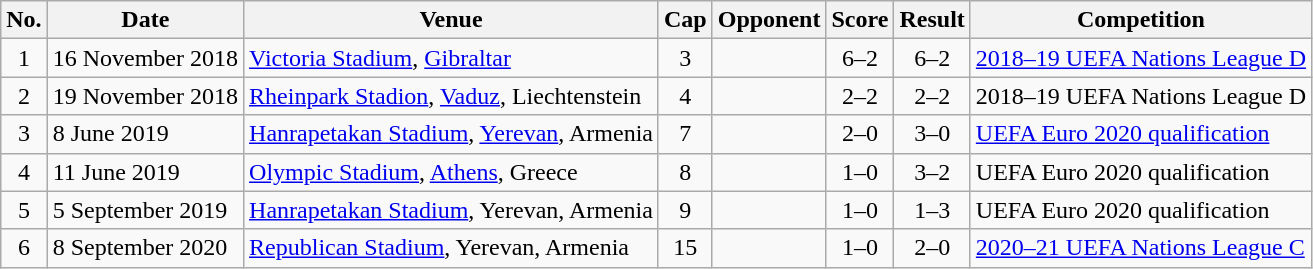<table class="wikitable sortable">
<tr>
<th scope="col">No.</th>
<th scope="col" data-sort-type="date">Date</th>
<th scope="col">Venue</th>
<th scope="col">Cap</th>
<th scope="col">Opponent</th>
<th scope="col">Score</th>
<th scope="col">Result</th>
<th scope="col">Competition</th>
</tr>
<tr>
<td align="center">1</td>
<td>16 November 2018</td>
<td><a href='#'>Victoria Stadium</a>, <a href='#'>Gibraltar</a></td>
<td align="center">3</td>
<td></td>
<td align="center">6–2</td>
<td align="center">6–2</td>
<td><a href='#'>2018–19 UEFA Nations League D</a></td>
</tr>
<tr>
<td align="center">2</td>
<td>19 November 2018</td>
<td><a href='#'>Rheinpark Stadion</a>, <a href='#'>Vaduz</a>, Liechtenstein</td>
<td align="center">4</td>
<td></td>
<td align="center">2–2</td>
<td align="center">2–2</td>
<td>2018–19 UEFA Nations League D</td>
</tr>
<tr>
<td align="center">3</td>
<td>8 June 2019</td>
<td><a href='#'>Hanrapetakan Stadium</a>, <a href='#'>Yerevan</a>, Armenia</td>
<td align="center">7</td>
<td></td>
<td align="center">2–0</td>
<td align="center">3–0</td>
<td><a href='#'>UEFA Euro 2020 qualification</a></td>
</tr>
<tr>
<td align="center">4</td>
<td>11 June 2019</td>
<td><a href='#'>Olympic Stadium</a>, <a href='#'>Athens</a>, Greece</td>
<td align="center">8</td>
<td></td>
<td align="center">1–0</td>
<td align="center">3–2</td>
<td>UEFA Euro 2020 qualification</td>
</tr>
<tr>
<td align="center">5</td>
<td>5 September 2019</td>
<td><a href='#'>Hanrapetakan Stadium</a>, Yerevan, Armenia</td>
<td align="center">9</td>
<td></td>
<td align="center">1–0</td>
<td align="center">1–3</td>
<td>UEFA Euro 2020 qualification</td>
</tr>
<tr>
<td align="center">6</td>
<td>8 September 2020</td>
<td><a href='#'>Republican Stadium</a>, Yerevan, Armenia</td>
<td align="center">15</td>
<td></td>
<td align="center">1–0</td>
<td align="center">2–0</td>
<td rowspan=1><a href='#'>2020–21 UEFA Nations League C</a></td>
</tr>
</table>
